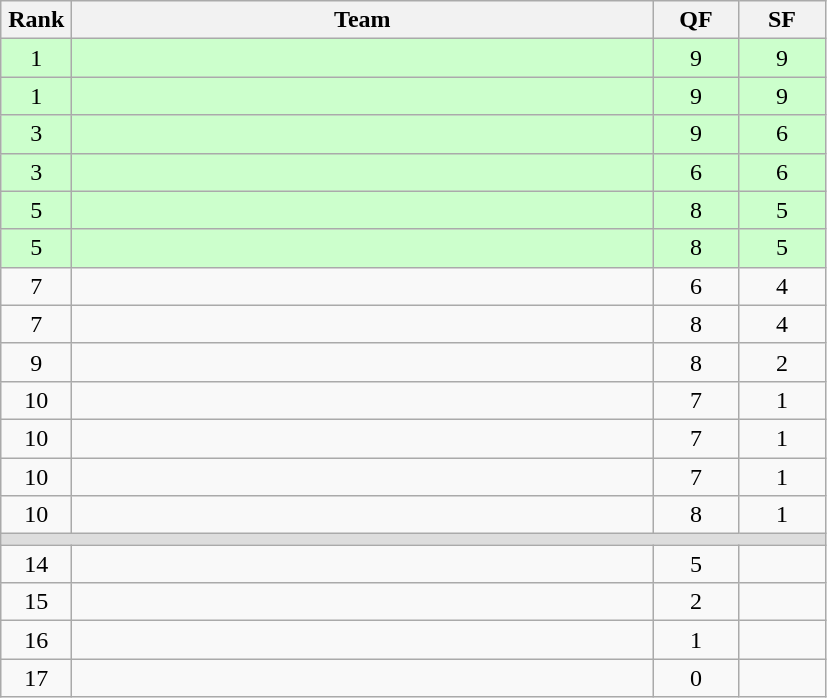<table class=wikitable style="text-align:center">
<tr>
<th width=40>Rank</th>
<th width=380>Team</th>
<th width=50>QF</th>
<th width=50>SF</th>
</tr>
<tr bgcolor="ccffcc">
<td>1</td>
<td align=left></td>
<td>9</td>
<td>9</td>
</tr>
<tr bgcolor="ccffcc">
<td>1</td>
<td align=left></td>
<td>9</td>
<td>9</td>
</tr>
<tr bgcolor="ccffcc">
<td>3</td>
<td align=left></td>
<td>9</td>
<td>6</td>
</tr>
<tr bgcolor="ccffcc">
<td>3</td>
<td align=left></td>
<td>6</td>
<td>6</td>
</tr>
<tr bgcolor="ccffcc">
<td>5</td>
<td align=left></td>
<td>8</td>
<td>5</td>
</tr>
<tr bgcolor="ccffcc">
<td>5</td>
<td align=left></td>
<td>8</td>
<td>5</td>
</tr>
<tr>
<td>7</td>
<td align=left></td>
<td>6</td>
<td>4</td>
</tr>
<tr>
<td>7</td>
<td align=left></td>
<td>8</td>
<td>4</td>
</tr>
<tr>
<td>9</td>
<td align=left></td>
<td>8</td>
<td>2</td>
</tr>
<tr>
<td>10</td>
<td align=left></td>
<td>7</td>
<td>1</td>
</tr>
<tr>
<td>10</td>
<td align=left></td>
<td>7</td>
<td>1</td>
</tr>
<tr>
<td>10</td>
<td align=left></td>
<td>7</td>
<td>1</td>
</tr>
<tr>
<td>10</td>
<td align=left></td>
<td>8</td>
<td>1</td>
</tr>
<tr bgcolor=#DDDDDD>
<td colspan=4></td>
</tr>
<tr>
<td>14</td>
<td align=left></td>
<td>5</td>
<td></td>
</tr>
<tr>
<td>15</td>
<td align=left></td>
<td>2</td>
<td></td>
</tr>
<tr>
<td>16</td>
<td align=left></td>
<td>1</td>
<td></td>
</tr>
<tr>
<td>17</td>
<td align=left></td>
<td>0</td>
<td></td>
</tr>
</table>
